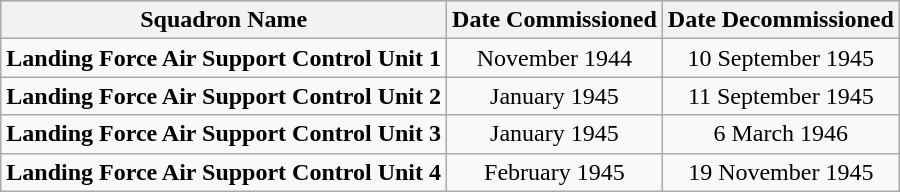<table class="wikitable" style="text-align:center;">
<tr bgcolor="#CCCCCC">
<th>Squadron Name</th>
<th>Date Commissioned</th>
<th>Date Decommissioned</th>
</tr>
<tr>
<td><strong>Landing Force Air Support Control Unit 1</strong></td>
<td>November 1944</td>
<td>10 September 1945</td>
</tr>
<tr>
<td><strong>Landing Force Air Support Control Unit 2</strong></td>
<td>January 1945</td>
<td>11 September 1945</td>
</tr>
<tr>
<td><strong>Landing Force Air Support Control Unit 3</strong></td>
<td>January 1945</td>
<td>6 March 1946</td>
</tr>
<tr>
<td><strong>Landing Force Air Support Control Unit 4</strong></td>
<td>February 1945</td>
<td>19 November 1945</td>
</tr>
</table>
